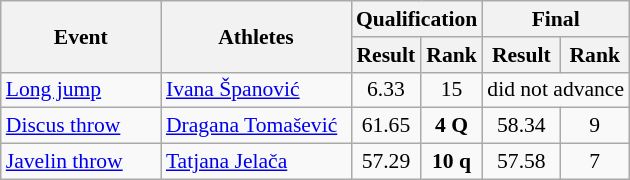<table class="wikitable" border="1" style="font-size:90%">
<tr>
<th rowspan="2" width=100>Event</th>
<th rowspan="2" width=120>Athletes</th>
<th colspan="2">Qualification</th>
<th colspan="2">Final</th>
</tr>
<tr>
<th>Result</th>
<th>Rank</th>
<th>Result</th>
<th>Rank</th>
</tr>
<tr>
<td><a href='#'>Long jump</a></td>
<td><a href='#'>Ivana Španović</a></td>
<td align=center>6.33</td>
<td align=center>15</td>
<td align=center colspan="2">did not advance</td>
</tr>
<tr>
<td><a href='#'>Discus throw</a></td>
<td><a href='#'>Dragana Tomašević</a></td>
<td align=center>61.65</td>
<td align=center><strong>4 Q</strong></td>
<td align=center>58.34</td>
<td align=center>9</td>
</tr>
<tr>
<td><a href='#'>Javelin throw</a></td>
<td><a href='#'>Tatjana Jelača</a></td>
<td align=center>57.29</td>
<td align=center><strong>10 q</strong></td>
<td align=center>57.58</td>
<td align=center>7</td>
</tr>
</table>
